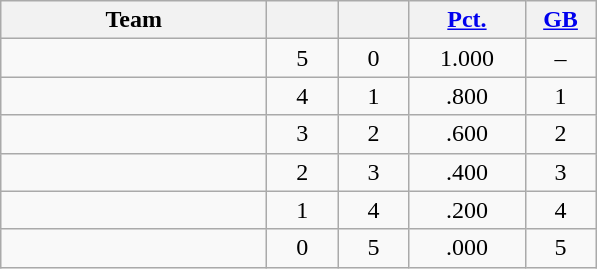<table class="wikitable" style="text-align:center;">
<tr>
<th width=170px>Team</th>
<th width=40px></th>
<th width=40px></th>
<th width=70px><a href='#'>Pct.</a></th>
<th width=40px><a href='#'>GB</a></th>
</tr>
<tr>
<td align=left></td>
<td>5</td>
<td>0</td>
<td>1.000</td>
<td>–</td>
</tr>
<tr>
<td align=left></td>
<td>4</td>
<td>1</td>
<td>.800</td>
<td>1</td>
</tr>
<tr>
<td align=left></td>
<td>3</td>
<td>2</td>
<td>.600</td>
<td>2</td>
</tr>
<tr>
<td align=left></td>
<td>2</td>
<td>3</td>
<td>.400</td>
<td>3</td>
</tr>
<tr>
<td align=left></td>
<td>1</td>
<td>4</td>
<td>.200</td>
<td>4</td>
</tr>
<tr>
<td align=left></td>
<td>0</td>
<td>5</td>
<td>.000</td>
<td>5</td>
</tr>
</table>
